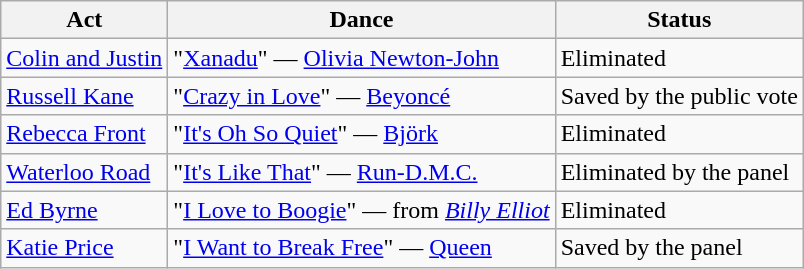<table class="wikitable">
<tr>
<th>Act</th>
<th>Dance</th>
<th>Status</th>
</tr>
<tr>
<td><a href='#'>Colin and Justin</a></td>
<td>"<a href='#'>Xanadu</a>" — <a href='#'>Olivia Newton-John</a></td>
<td>Eliminated</td>
</tr>
<tr>
<td><a href='#'>Russell Kane</a></td>
<td>"<a href='#'>Crazy in Love</a>" — <a href='#'>Beyoncé</a></td>
<td>Saved by the public vote</td>
</tr>
<tr>
<td><a href='#'>Rebecca Front</a></td>
<td>"<a href='#'>It's Oh So Quiet</a>" — <a href='#'>Björk</a></td>
<td>Eliminated</td>
</tr>
<tr>
<td><a href='#'>Waterloo Road</a></td>
<td>"<a href='#'>It's Like That</a>" — <a href='#'>Run-D.M.C.</a></td>
<td>Eliminated by the panel</td>
</tr>
<tr>
<td><a href='#'>Ed Byrne</a></td>
<td>"<a href='#'>I Love to Boogie</a>" — from <em><a href='#'>Billy Elliot</a></em></td>
<td>Eliminated</td>
</tr>
<tr>
<td><a href='#'>Katie Price</a></td>
<td>"<a href='#'>I Want to Break Free</a>" — <a href='#'>Queen</a></td>
<td>Saved by the panel</td>
</tr>
</table>
